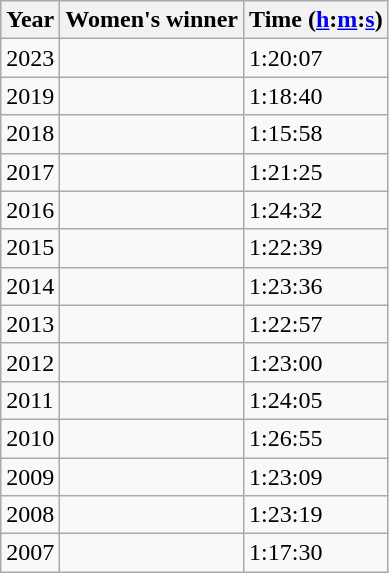<table class="wikitable sortable">
<tr>
<th>Year</th>
<th>Women's winner</th>
<th>Time (<a href='#'>h</a>:<a href='#'>m</a>:<a href='#'>s</a>)</th>
</tr>
<tr>
<td>2023</td>
<td></td>
<td>1:20:07</td>
</tr>
<tr>
<td>2019</td>
<td></td>
<td>1:18:40</td>
</tr>
<tr>
<td>2018</td>
<td></td>
<td>1:15:58</td>
</tr>
<tr>
<td>2017</td>
<td></td>
<td>1:21:25</td>
</tr>
<tr>
<td>2016</td>
<td></td>
<td>1:24:32</td>
</tr>
<tr>
<td>2015</td>
<td></td>
<td>1:22:39</td>
</tr>
<tr>
<td>2014</td>
<td></td>
<td>1:23:36</td>
</tr>
<tr>
<td>2013</td>
<td></td>
<td>1:22:57</td>
</tr>
<tr>
<td>2012</td>
<td></td>
<td>1:23:00</td>
</tr>
<tr>
<td>2011</td>
<td></td>
<td>1:24:05</td>
</tr>
<tr>
<td>2010</td>
<td></td>
<td>1:26:55</td>
</tr>
<tr>
<td>2009</td>
<td></td>
<td>1:23:09</td>
</tr>
<tr>
<td>2008</td>
<td></td>
<td>1:23:19</td>
</tr>
<tr>
<td>2007</td>
<td></td>
<td>1:17:30</td>
</tr>
</table>
